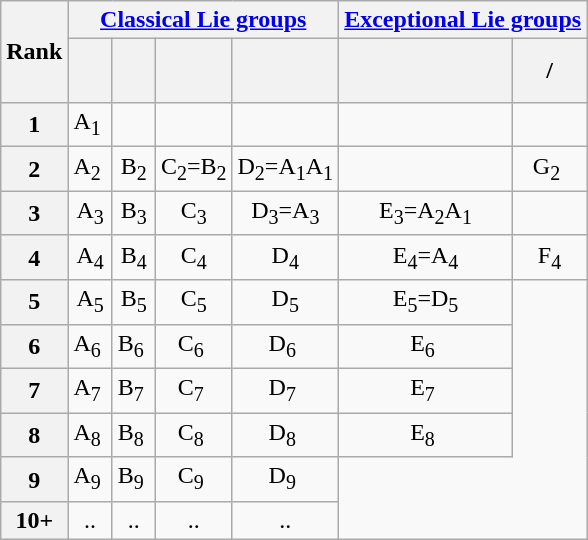<table class="wikitable skin-invert-image">
<tr align=center>
<th rowspan=2>Rank</th>
<th colspan=4><a href='#'>Classical Lie groups</a></th>
<th colspan=2><a href='#'>Exceptional Lie groups</a></th>
</tr>
<tr>
<th height=35></th>
<th></th>
<th></th>
<th></th>
<th><a href='#'></a></th>
<th><a href='#'></a> / <a href='#'></a></th>
</tr>
<tr align=center>
<th>1</th>
<td>A<sub>1</sub> <br></td>
<td> </td>
<td> </td>
<td> </td>
<td> </td>
<td> </td>
</tr>
<tr align=center>
<th>2</th>
<td>A<sub>2</sub> <br></td>
<td>B<sub>2</sub><br></td>
<td>C<sub>2</sub>=B<sub>2</sub><br></td>
<td>D<sub>2</sub>=A<sub>1</sub>A<sub>1</sub><br></td>
<td> </td>
<td>G<sub>2</sub> <br></td>
</tr>
<tr align=center>
<th>3</th>
<td>A<sub>3</sub><br></td>
<td>B<sub>3</sub><br></td>
<td>C<sub>3</sub><br></td>
<td>D<sub>3</sub>=A<sub>3</sub><br></td>
<td>E<sub>3</sub>=A<sub>2</sub>A<sub>1</sub><br></td>
<td> </td>
</tr>
<tr align=center>
<th>4</th>
<td>A<sub>4</sub><br></td>
<td>B<sub>4</sub><br></td>
<td>C<sub>4</sub><br></td>
<td>D<sub>4</sub><br></td>
<td>E<sub>4</sub>=A<sub>4</sub><br></td>
<td>F<sub>4</sub><br></td>
</tr>
<tr align=center>
<th>5</th>
<td>A<sub>5</sub><br></td>
<td>B<sub>5</sub><br></td>
<td>C<sub>5</sub><br></td>
<td>D<sub>5</sub><br></td>
<td>E<sub>5</sub>=D<sub>5</sub><br></td>
</tr>
<tr align=center>
<th>6</th>
<td>A<sub>6</sub> <br></td>
<td>B<sub>6</sub> <br></td>
<td>C<sub>6</sub> <br></td>
<td>D<sub>6</sub> <br></td>
<td>E<sub>6</sub> <br></td>
</tr>
<tr align=center>
<th>7</th>
<td>A<sub>7</sub> <br></td>
<td>B<sub>7</sub> <br></td>
<td>C<sub>7</sub> <br></td>
<td>D<sub>7</sub> <br></td>
<td>E<sub>7</sub> <br></td>
</tr>
<tr align=center>
<th>8</th>
<td>A<sub>8</sub> <br></td>
<td>B<sub>8</sub> <br></td>
<td>C<sub>8</sub> <br></td>
<td>D<sub>8</sub> <br></td>
<td>E<sub>8</sub> <br></td>
</tr>
<tr align=center>
<th>9</th>
<td>A<sub>9</sub> <br></td>
<td>B<sub>9</sub> <br></td>
<td>C<sub>9</sub> <br></td>
<td>D<sub>9</sub> <br></td>
</tr>
<tr align=center>
<th>10+</th>
<td>..</td>
<td>..</td>
<td>..</td>
<td>..</td>
</tr>
</table>
